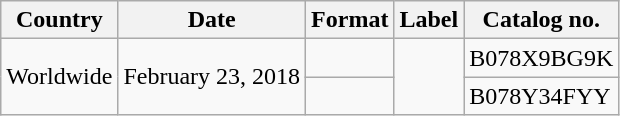<table class="wikitable">
<tr>
<th>Country</th>
<th>Date</th>
<th>Format</th>
<th>Label</th>
<th>Catalog no.</th>
</tr>
<tr>
<td rowspan="2">Worldwide</td>
<td rowspan="2">February 23, 2018</td>
<td rowspan="1"></td>
<td rowspan="2"></td>
<td>B078X9BG9K</td>
</tr>
<tr>
<td rowspan="1"></td>
<td>B078Y34FYY</td>
</tr>
</table>
